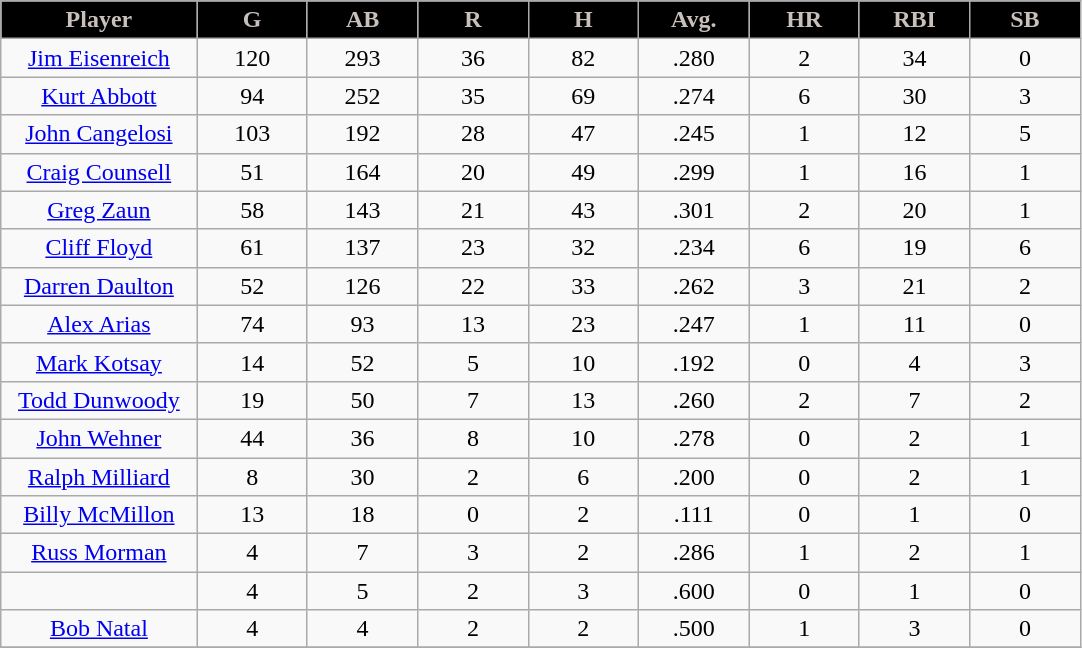<table class="wikitable sortable">
<tr>
<th style=" background:#000000; color:#C9C0BB;" width="16%">Player</th>
<th style=" background:#000000; color:#C9C0BB;" width="9%">G</th>
<th style=" background:#000000; color:#C9C0BB;" width="9%">AB</th>
<th style=" background:#000000; color:#C9C0BB;" width="9%">R</th>
<th style=" background:#000000; color:#C9C0BB;" width="9%">H</th>
<th style=" background:#000000; color:#C9C0BB;" width="9%">Avg.</th>
<th style=" background:#000000; color:#C9C0BB;" width="9%">HR</th>
<th style=" background:#000000; color:#C9C0BB;" width="9%">RBI</th>
<th style=" background:#000000; color:#C9C0BB;" width="9%">SB</th>
</tr>
<tr align="center">
<td><a href='#'>Jim Eisenreich</a></td>
<td>120</td>
<td>293</td>
<td>36</td>
<td>82</td>
<td>.280</td>
<td>2</td>
<td>34</td>
<td>0</td>
</tr>
<tr align="center">
<td><a href='#'>Kurt Abbott</a></td>
<td>94</td>
<td>252</td>
<td>35</td>
<td>69</td>
<td>.274</td>
<td>6</td>
<td>30</td>
<td>3</td>
</tr>
<tr align="center">
<td><a href='#'>John Cangelosi</a></td>
<td>103</td>
<td>192</td>
<td>28</td>
<td>47</td>
<td>.245</td>
<td>1</td>
<td>12</td>
<td>5</td>
</tr>
<tr align="center">
<td><a href='#'>Craig Counsell</a></td>
<td>51</td>
<td>164</td>
<td>20</td>
<td>49</td>
<td>.299</td>
<td>1</td>
<td>16</td>
<td>1</td>
</tr>
<tr align="center">
<td><a href='#'>Greg Zaun</a></td>
<td>58</td>
<td>143</td>
<td>21</td>
<td>43</td>
<td>.301</td>
<td>2</td>
<td>20</td>
<td>1</td>
</tr>
<tr align="center">
<td><a href='#'>Cliff Floyd</a></td>
<td>61</td>
<td>137</td>
<td>23</td>
<td>32</td>
<td>.234</td>
<td>6</td>
<td>19</td>
<td>6</td>
</tr>
<tr align="center">
<td><a href='#'>Darren Daulton</a></td>
<td>52</td>
<td>126</td>
<td>22</td>
<td>33</td>
<td>.262</td>
<td>3</td>
<td>21</td>
<td>2</td>
</tr>
<tr align="center">
<td><a href='#'>Alex Arias</a></td>
<td>74</td>
<td>93</td>
<td>13</td>
<td>23</td>
<td>.247</td>
<td>1</td>
<td>11</td>
<td>0</td>
</tr>
<tr align="center">
<td><a href='#'>Mark Kotsay</a></td>
<td>14</td>
<td>52</td>
<td>5</td>
<td>10</td>
<td>.192</td>
<td>0</td>
<td>4</td>
<td>3</td>
</tr>
<tr align="center">
<td><a href='#'>Todd Dunwoody</a></td>
<td>19</td>
<td>50</td>
<td>7</td>
<td>13</td>
<td>.260</td>
<td>2</td>
<td>7</td>
<td>2</td>
</tr>
<tr align="center">
<td><a href='#'>John Wehner</a></td>
<td>44</td>
<td>36</td>
<td>8</td>
<td>10</td>
<td>.278</td>
<td>0</td>
<td>2</td>
<td>1</td>
</tr>
<tr align="center">
<td><a href='#'>Ralph Milliard</a></td>
<td>8</td>
<td>30</td>
<td>2</td>
<td>6</td>
<td>.200</td>
<td>0</td>
<td>2</td>
<td>1</td>
</tr>
<tr align="center">
<td><a href='#'>Billy McMillon</a></td>
<td>13</td>
<td>18</td>
<td>0</td>
<td>2</td>
<td>.111</td>
<td>0</td>
<td>1</td>
<td>0</td>
</tr>
<tr align="center">
<td><a href='#'>Russ Morman</a></td>
<td>4</td>
<td>7</td>
<td>3</td>
<td>2</td>
<td>.286</td>
<td>1</td>
<td>2</td>
<td>1</td>
</tr>
<tr align="center">
<td></td>
<td>4</td>
<td>5</td>
<td>2</td>
<td>3</td>
<td>.600</td>
<td>0</td>
<td>1</td>
<td>0</td>
</tr>
<tr align="center">
<td><a href='#'>Bob Natal</a></td>
<td>4</td>
<td>4</td>
<td>2</td>
<td>2</td>
<td>.500</td>
<td>1</td>
<td>3</td>
<td>0</td>
</tr>
<tr align="center">
</tr>
</table>
